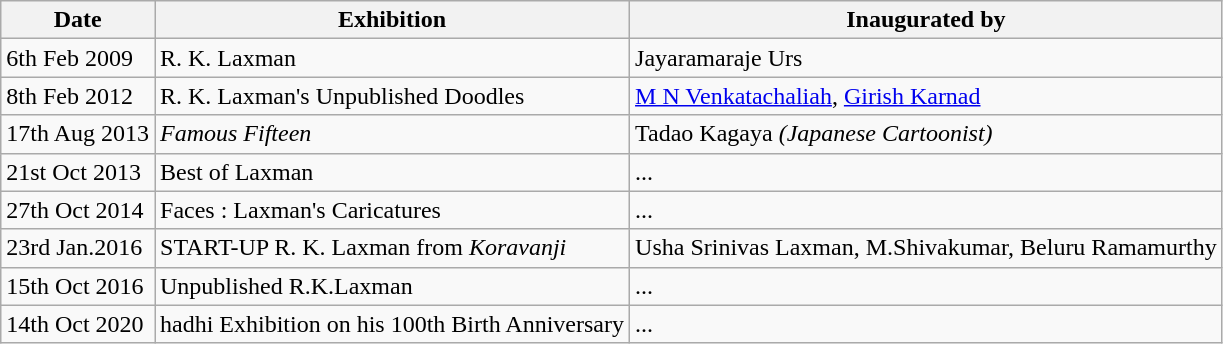<table class="wikitable sortable">
<tr>
<th>Date</th>
<th>Exhibition</th>
<th>Inaugurated by</th>
</tr>
<tr>
<td>6th Feb 2009</td>
<td>R. K. Laxman</td>
<td>Jayaramaraje Urs</td>
</tr>
<tr>
<td>8th Feb 2012</td>
<td>R. K. Laxman's Unpublished Doodles</td>
<td><a href='#'>M N Venkatachaliah</a>, <a href='#'>Girish Karnad</a></td>
</tr>
<tr>
<td>17th Aug 2013</td>
<td><em>Famous Fifteen</em></td>
<td>Tadao Kagaya <em>(Japanese Cartoonist)</em></td>
</tr>
<tr>
<td>21st Oct 2013</td>
<td>Best of Laxman</td>
<td>...</td>
</tr>
<tr>
<td>27th Oct 2014</td>
<td>Faces : Laxman's Caricatures</td>
<td>...</td>
</tr>
<tr>
<td>23rd Jan.2016</td>
<td>START-UP R. K. Laxman from <em>Koravanji</em></td>
<td>Usha Srinivas Laxman, M.Shivakumar, Beluru Ramamurthy</td>
</tr>
<tr>
<td>15th Oct 2016</td>
<td>Unpublished R.K.Laxman </td>
<td>...</td>
</tr>
<tr>
<td>14th Oct 2020</td>
<td>hadhi Exhibition on his 100th Birth Anniversary</td>
<td>...</td>
</tr>
</table>
